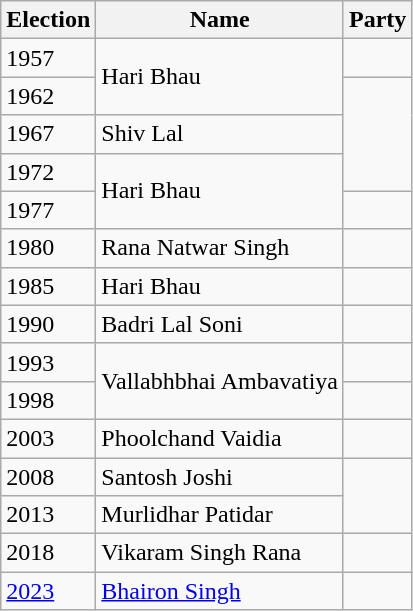<table class="wikitable sortable">
<tr>
<th>Election</th>
<th>Name</th>
<th colspan=2>Party</th>
</tr>
<tr>
<td>1957</td>
<td rowspan=2>Hari Bhau</td>
<td></td>
</tr>
<tr>
<td>1962</td>
</tr>
<tr>
<td>1967</td>
<td>Shiv Lal</td>
</tr>
<tr>
<td>1972</td>
<td rowspan=2>Hari Bhau</td>
</tr>
<tr>
<td>1977</td>
<td></td>
</tr>
<tr>
<td>1980</td>
<td>Rana Natwar Singh</td>
<td></td>
</tr>
<tr>
<td>1985</td>
<td>Hari Bhau</td>
<td></td>
</tr>
<tr>
<td>1990</td>
<td>Badri Lal Soni</td>
</tr>
<tr>
<td>1993</td>
<td rowspan=2>Vallabhbhai Ambavatiya</td>
<td></td>
</tr>
<tr>
<td>1998</td>
</tr>
<tr>
<td>2003</td>
<td>Phoolchand Vaidia</td>
<td></td>
</tr>
<tr>
<td>2008</td>
<td>Santosh Joshi</td>
</tr>
<tr>
<td>2013</td>
<td>Murlidhar Patidar</td>
</tr>
<tr>
<td>2018</td>
<td>Vikaram Singh Rana</td>
<td></td>
</tr>
<tr>
<td><a href='#'>2023</a></td>
<td><a href='#'>Bhairon Singh</a></td>
<td></td>
</tr>
</table>
